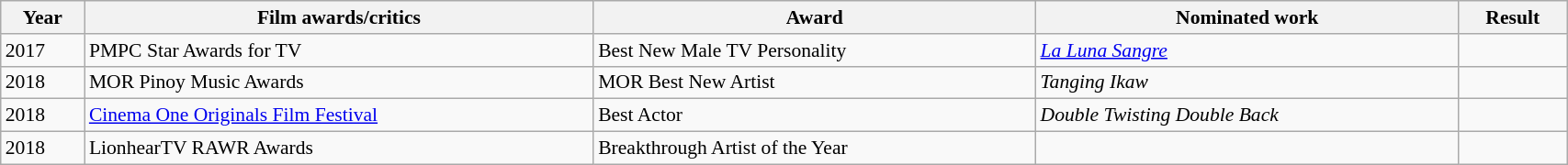<table class="wikitable sortable" style="width: 90%; font-size: 90%;">
<tr>
<th>Year</th>
<th>Film awards/critics</th>
<th>Award</th>
<th>Nominated work</th>
<th>Result</th>
</tr>
<tr>
<td>2017</td>
<td>PMPC Star Awards for TV</td>
<td>Best New Male TV Personality</td>
<td><em><a href='#'>La Luna Sangre</a></em></td>
<td></td>
</tr>
<tr>
<td>2018</td>
<td>MOR Pinoy Music Awards</td>
<td>MOR Best New Artist</td>
<td><em>Tanging Ikaw</em></td>
<td></td>
</tr>
<tr>
<td>2018</td>
<td><a href='#'>Cinema One Originals Film Festival</a></td>
<td>Best Actor</td>
<td><em>Double Twisting Double Back</em></td>
<td></td>
</tr>
<tr>
<td>2018</td>
<td>LionhearTV RAWR Awards</td>
<td>Breakthrough Artist of the Year</td>
<td></td>
<td></td>
</tr>
</table>
